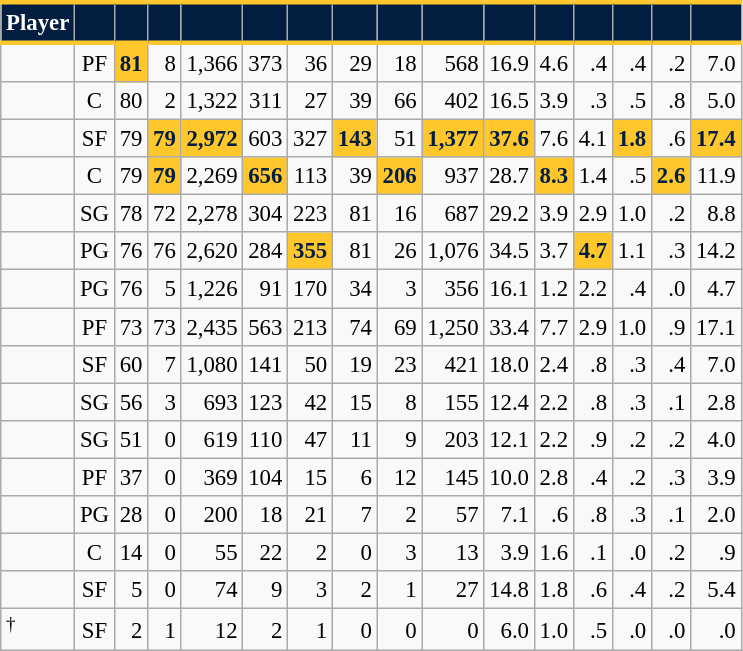<table class="wikitable sortable" style="font-size: 95%; text-align:right;">
<tr>
<th style="background:#041E42; color:#FFFFFF; border-top:#FFC72C 3px solid; border-bottom:#FFC72C 3px solid;">Player</th>
<th style="background:#041E42; color:#FFFFFF; border-top:#FFC72C 3px solid; border-bottom:#FFC72C 3px solid;"></th>
<th style="background:#041E42; color:#FFFFFF; border-top:#FFC72C 3px solid; border-bottom:#FFC72C 3px solid;"></th>
<th style="background:#041E42; color:#FFFFFF; border-top:#FFC72C 3px solid; border-bottom:#FFC72C 3px solid;"></th>
<th style="background:#041E42; color:#FFFFFF; border-top:#FFC72C 3px solid; border-bottom:#FFC72C 3px solid;"></th>
<th style="background:#041E42; color:#FFFFFF; border-top:#FFC72C 3px solid; border-bottom:#FFC72C 3px solid;"></th>
<th style="background:#041E42; color:#FFFFFF; border-top:#FFC72C 3px solid; border-bottom:#FFC72C 3px solid;"></th>
<th style="background:#041E42; color:#FFFFFF; border-top:#FFC72C 3px solid; border-bottom:#FFC72C 3px solid;"></th>
<th style="background:#041E42; color:#FFFFFF; border-top:#FFC72C 3px solid; border-bottom:#FFC72C 3px solid;"></th>
<th style="background:#041E42; color:#FFFFFF; border-top:#FFC72C 3px solid; border-bottom:#FFC72C 3px solid;"></th>
<th style="background:#041E42; color:#FFFFFF; border-top:#FFC72C 3px solid; border-bottom:#FFC72C 3px solid;"></th>
<th style="background:#041E42; color:#FFFFFF; border-top:#FFC72C 3px solid; border-bottom:#FFC72C 3px solid;"></th>
<th style="background:#041E42; color:#FFFFFF; border-top:#FFC72C 3px solid; border-bottom:#FFC72C 3px solid;"></th>
<th style="background:#041E42; color:#FFFFFF; border-top:#FFC72C 3px solid; border-bottom:#FFC72C 3px solid;"></th>
<th style="background:#041E42; color:#FFFFFF; border-top:#FFC72C 3px solid; border-bottom:#FFC72C 3px solid;"></th>
<th style="background:#041E42; color:#FFFFFF; border-top:#FFC72C 3px solid; border-bottom:#FFC72C 3px solid;"></th>
</tr>
<tr>
<td style="text-align:left;"></td>
<td style="text-align:center;">PF</td>
<td style="background:#FFC72C; color:#041E42;"><strong>81</strong></td>
<td>8</td>
<td>1,366</td>
<td>373</td>
<td>36</td>
<td>29</td>
<td>18</td>
<td>568</td>
<td>16.9</td>
<td>4.6</td>
<td>.4</td>
<td>.4</td>
<td>.2</td>
<td>7.0</td>
</tr>
<tr>
<td style="text-align:left;"></td>
<td style="text-align:center;">C</td>
<td>80</td>
<td>2</td>
<td>1,322</td>
<td>311</td>
<td>27</td>
<td>39</td>
<td>66</td>
<td>402</td>
<td>16.5</td>
<td>3.9</td>
<td>.3</td>
<td>.5</td>
<td>.8</td>
<td>5.0</td>
</tr>
<tr>
<td style="text-align:left;"></td>
<td style="text-align:center;">SF</td>
<td>79</td>
<td style="background:#FFC72C; color:#041E42;"><strong>79</strong></td>
<td style="background:#FFC72C; color:#041E42;"><strong>2,972</strong></td>
<td>603</td>
<td>327</td>
<td style="background:#FFC72C; color:#041E42;"><strong>143</strong></td>
<td>51</td>
<td style="background:#FFC72C; color:#041E42;"><strong>1,377</strong></td>
<td style="background:#FFC72C; color:#041E42;"><strong>37.6</strong></td>
<td>7.6</td>
<td>4.1</td>
<td style="background:#FFC72C; color:#041E42;"><strong>1.8</strong></td>
<td>.6</td>
<td style="background:#FFC72C; color:#041E42;"><strong>17.4</strong></td>
</tr>
<tr>
<td style="text-align:left;"></td>
<td style="text-align:center;">C</td>
<td>79</td>
<td style="background:#FFC72C; color:#041E42;"><strong>79</strong></td>
<td>2,269</td>
<td style="background:#FFC72C; color:#041E42;"><strong>656</strong></td>
<td>113</td>
<td>39</td>
<td style="background:#FFC72C; color:#041E42;"><strong>206</strong></td>
<td>937</td>
<td>28.7</td>
<td style="background:#FFC72C; color:#041E42;"><strong>8.3</strong></td>
<td>1.4</td>
<td>.5</td>
<td style="background:#FFC72C; color:#041E42;"><strong>2.6</strong></td>
<td>11.9</td>
</tr>
<tr>
<td style="text-align:left;"></td>
<td style="text-align:center;">SG</td>
<td>78</td>
<td>72</td>
<td>2,278</td>
<td>304</td>
<td>223</td>
<td>81</td>
<td>16</td>
<td>687</td>
<td>29.2</td>
<td>3.9</td>
<td>2.9</td>
<td>1.0</td>
<td>.2</td>
<td>8.8</td>
</tr>
<tr>
<td style="text-align:left;"></td>
<td style="text-align:center;">PG</td>
<td>76</td>
<td>76</td>
<td>2,620</td>
<td>284</td>
<td style="background:#FFC72C; color:#041E42;"><strong>355</strong></td>
<td>81</td>
<td>26</td>
<td>1,076</td>
<td>34.5</td>
<td>3.7</td>
<td style="background:#FFC72C; color:#041E42;"><strong>4.7</strong></td>
<td>1.1</td>
<td>.3</td>
<td>14.2</td>
</tr>
<tr>
<td style="text-align:left;"></td>
<td style="text-align:center;">PG</td>
<td>76</td>
<td>5</td>
<td>1,226</td>
<td>91</td>
<td>170</td>
<td>34</td>
<td>3</td>
<td>356</td>
<td>16.1</td>
<td>1.2</td>
<td>2.2</td>
<td>.4</td>
<td>.0</td>
<td>4.7</td>
</tr>
<tr>
<td style="text-align:left;"></td>
<td style="text-align:center;">PF</td>
<td>73</td>
<td>73</td>
<td>2,435</td>
<td>563</td>
<td>213</td>
<td>74</td>
<td>69</td>
<td>1,250</td>
<td>33.4</td>
<td>7.7</td>
<td>2.9</td>
<td>1.0</td>
<td>.9</td>
<td>17.1</td>
</tr>
<tr>
<td style="text-align:left;"></td>
<td style="text-align:center;">SF</td>
<td>60</td>
<td>7</td>
<td>1,080</td>
<td>141</td>
<td>50</td>
<td>19</td>
<td>23</td>
<td>421</td>
<td>18.0</td>
<td>2.4</td>
<td>.8</td>
<td>.3</td>
<td>.4</td>
<td>7.0</td>
</tr>
<tr>
<td style="text-align:left;"></td>
<td style="text-align:center;">SG</td>
<td>56</td>
<td>3</td>
<td>693</td>
<td>123</td>
<td>42</td>
<td>15</td>
<td>8</td>
<td>155</td>
<td>12.4</td>
<td>2.2</td>
<td>.8</td>
<td>.3</td>
<td>.1</td>
<td>2.8</td>
</tr>
<tr>
<td style="text-align:left;"></td>
<td style="text-align:center;">SG</td>
<td>51</td>
<td>0</td>
<td>619</td>
<td>110</td>
<td>47</td>
<td>11</td>
<td>9</td>
<td>203</td>
<td>12.1</td>
<td>2.2</td>
<td>.9</td>
<td>.2</td>
<td>.2</td>
<td>4.0</td>
</tr>
<tr>
<td style="text-align:left;"></td>
<td style="text-align:center;">PF</td>
<td>37</td>
<td>0</td>
<td>369</td>
<td>104</td>
<td>15</td>
<td>6</td>
<td>12</td>
<td>145</td>
<td>10.0</td>
<td>2.8</td>
<td>.4</td>
<td>.2</td>
<td>.3</td>
<td>3.9</td>
</tr>
<tr>
<td style="text-align:left;"></td>
<td style="text-align:center;">PG</td>
<td>28</td>
<td>0</td>
<td>200</td>
<td>18</td>
<td>21</td>
<td>7</td>
<td>2</td>
<td>57</td>
<td>7.1</td>
<td>.6</td>
<td>.8</td>
<td>.3</td>
<td>.1</td>
<td>2.0</td>
</tr>
<tr>
<td style="text-align:left;"></td>
<td style="text-align:center;">C</td>
<td>14</td>
<td>0</td>
<td>55</td>
<td>22</td>
<td>2</td>
<td>0</td>
<td>3</td>
<td>13</td>
<td>3.9</td>
<td>1.6</td>
<td>.1</td>
<td>.0</td>
<td>.2</td>
<td>.9</td>
</tr>
<tr>
<td style="text-align:left;"></td>
<td style="text-align:center;">SF</td>
<td>5</td>
<td>0</td>
<td>74</td>
<td>9</td>
<td>3</td>
<td>2</td>
<td>1</td>
<td>27</td>
<td>14.8</td>
<td>1.8</td>
<td>.6</td>
<td>.4</td>
<td>.2</td>
<td>5.4</td>
</tr>
<tr>
<td style="text-align:left;"><sup>†</sup></td>
<td style="text-align:center;">SF</td>
<td>2</td>
<td>1</td>
<td>12</td>
<td>2</td>
<td>1</td>
<td>0</td>
<td>0</td>
<td>0</td>
<td>6.0</td>
<td>1.0</td>
<td>.5</td>
<td>.0</td>
<td>.0</td>
<td>.0</td>
</tr>
</table>
